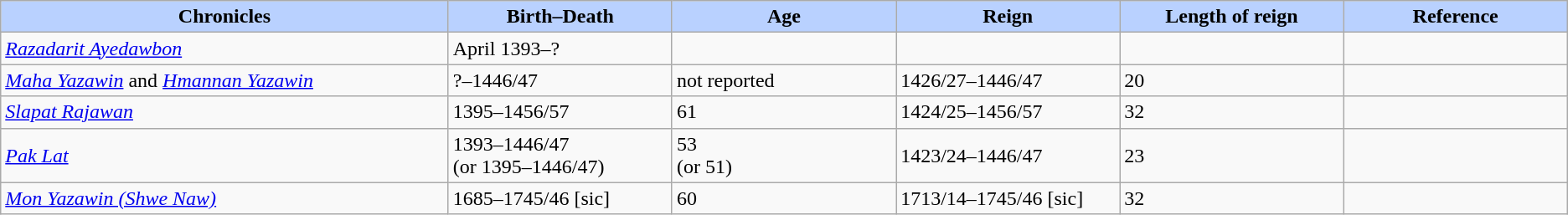<table class="wikitable">
<tr>
<th style="background-color:#B9D1FF" width=20%>Chronicles</th>
<th style="background-color:#B9D1FF" width=10%>Birth–Death</th>
<th style="background-color:#B9D1FF" width=10%>Age</th>
<th style="background-color:#B9D1FF" width=10%>Reign</th>
<th style="background-color:#B9D1FF" width=10%>Length of reign</th>
<th style="background-color:#B9D1FF" width=10%>Reference</th>
</tr>
<tr>
<td><em><a href='#'>Razadarit Ayedawbon</a></em></td>
<td> April 1393–?</td>
<td></td>
<td></td>
<td></td>
<td></td>
</tr>
<tr>
<td><em><a href='#'>Maha Yazawin</a></em> and <em><a href='#'>Hmannan Yazawin</a></em></td>
<td>?–1446/47</td>
<td>not reported</td>
<td>1426/27–1446/47</td>
<td>20</td>
<td></td>
</tr>
<tr>
<td><em><a href='#'>Slapat Rajawan</a></em></td>
<td> 1395–1456/57</td>
<td>61</td>
<td>1424/25–1456/57</td>
<td>32</td>
<td></td>
</tr>
<tr>
<td><em><a href='#'>Pak Lat</a></em></td>
<td> 1393–1446/47 <br> (or  1395–1446/47)</td>
<td>53 <br> (or 51)</td>
<td>1423/24–1446/47</td>
<td>23</td>
<td></td>
</tr>
<tr>
<td><em><a href='#'>Mon Yazawin (Shwe Naw)</a></em></td>
<td> 1685–1745/46 [sic]</td>
<td>60</td>
<td>1713/14–1745/46 [sic]</td>
<td>32</td>
<td></td>
</tr>
</table>
